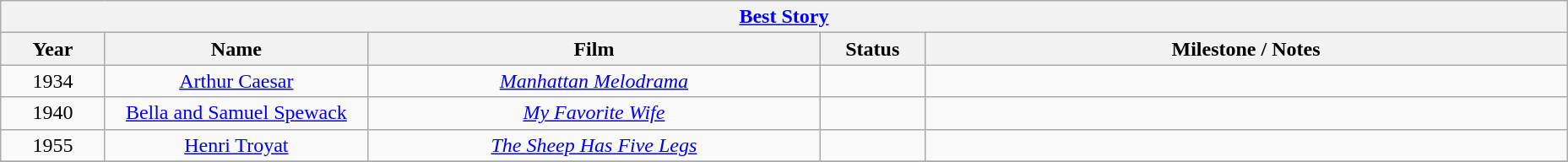<table class="wikitable" style="text-align: center">
<tr>
<th colspan=6 style="text-align:center;"><a href='#'>Best Story</a></th>
</tr>
<tr>
<th style="width:075px;">Year</th>
<th style="width:200px;">Name</th>
<th style="width:350px;">Film</th>
<th style="width:075px;">Status</th>
<th style="width:500px;">Milestone / Notes</th>
</tr>
<tr>
<td style="text-align: center">1934</td>
<td><a href='#'>Arthur Caesar</a></td>
<td><em><a href='#'>Manhattan Melodrama</a></em></td>
<td></td>
<td></td>
</tr>
<tr>
<td style="text-align: center">1940</td>
<td><a href='#'>Bella and Samuel Spewack</a></td>
<td><em><a href='#'>My Favorite Wife</a></em></td>
<td></td>
<td></td>
</tr>
<tr>
<td style="text-align: center">1955</td>
<td><a href='#'>Henri Troyat</a></td>
<td><em><a href='#'>The Sheep Has Five Legs</a></em></td>
<td></td>
<td></td>
</tr>
<tr>
</tr>
</table>
